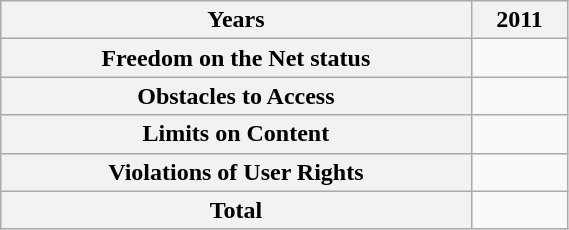<table class="wikitable" style="width:30%;">
<tr>
<th>Years</th>
<th>2011</th>
</tr>
<tr>
<th>Freedom on the Net status</th>
<td></td>
</tr>
<tr>
<th>Obstacles to Access</th>
<td></td>
</tr>
<tr>
<th>Limits on Content</th>
<td></td>
</tr>
<tr>
<th>Violations of User Rights</th>
<td></td>
</tr>
<tr>
<th>Total</th>
<td></td>
</tr>
</table>
